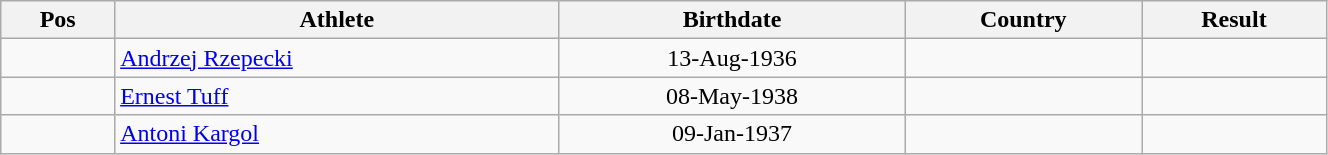<table class="wikitable"  style="text-align:center; width:70%;">
<tr>
<th>Pos</th>
<th>Athlete</th>
<th>Birthdate</th>
<th>Country</th>
<th>Result</th>
</tr>
<tr>
<td align=center></td>
<td align=left><a href='#'>Andrzej Rzepecki</a></td>
<td>13-Aug-1936</td>
<td align=left></td>
<td></td>
</tr>
<tr>
<td align=center></td>
<td align=left><a href='#'>Ernest Tuff</a></td>
<td>08-May-1938</td>
<td align=left></td>
<td></td>
</tr>
<tr>
<td align=center></td>
<td align=left><a href='#'>Antoni Kargol</a></td>
<td>09-Jan-1937</td>
<td align=left></td>
<td></td>
</tr>
</table>
